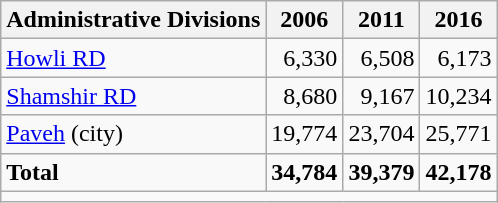<table class="wikitable">
<tr>
<th>Administrative Divisions</th>
<th>2006</th>
<th>2011</th>
<th>2016</th>
</tr>
<tr>
<td><a href='#'>Howli RD</a></td>
<td style="text-align: right;">6,330</td>
<td style="text-align: right;">6,508</td>
<td style="text-align: right;">6,173</td>
</tr>
<tr>
<td><a href='#'>Shamshir RD</a></td>
<td style="text-align: right;">8,680</td>
<td style="text-align: right;">9,167</td>
<td style="text-align: right;">10,234</td>
</tr>
<tr>
<td><a href='#'>Paveh</a> (city)</td>
<td style="text-align: right;">19,774</td>
<td style="text-align: right;">23,704</td>
<td style="text-align: right;">25,771</td>
</tr>
<tr>
<td><strong>Total</strong></td>
<td style="text-align: right;"><strong>34,784</strong></td>
<td style="text-align: right;"><strong>39,379</strong></td>
<td style="text-align: right;"><strong>42,178</strong></td>
</tr>
<tr>
<td colspan=4></td>
</tr>
</table>
